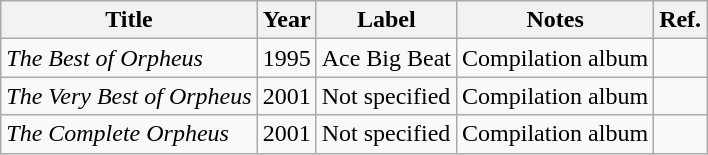<table class="wikitable">
<tr>
<th>Title</th>
<th>Year</th>
<th>Label</th>
<th>Notes</th>
<th>Ref.</th>
</tr>
<tr>
<td><em>The Best of Orpheus</em></td>
<td>1995</td>
<td>Ace Big Beat</td>
<td>Compilation album</td>
<td></td>
</tr>
<tr>
<td><em>The Very Best of Orpheus</em></td>
<td>2001</td>
<td>Not specified</td>
<td>Compilation album</td>
<td></td>
</tr>
<tr>
<td><em>The Complete Orpheus</em></td>
<td>2001</td>
<td>Not specified</td>
<td>Compilation album</td>
<td></td>
</tr>
</table>
